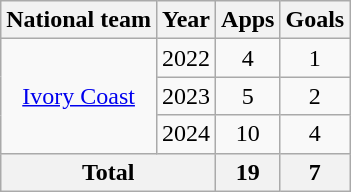<table class="wikitable" style="text-align:center">
<tr>
<th>National team</th>
<th>Year</th>
<th>Apps</th>
<th>Goals</th>
</tr>
<tr>
<td rowspan="3"><a href='#'>Ivory Coast</a></td>
<td>2022</td>
<td>4</td>
<td>1</td>
</tr>
<tr>
<td>2023</td>
<td>5</td>
<td>2</td>
</tr>
<tr>
<td>2024</td>
<td>10</td>
<td>4</td>
</tr>
<tr>
<th colspan="2">Total</th>
<th>19</th>
<th>7</th>
</tr>
</table>
